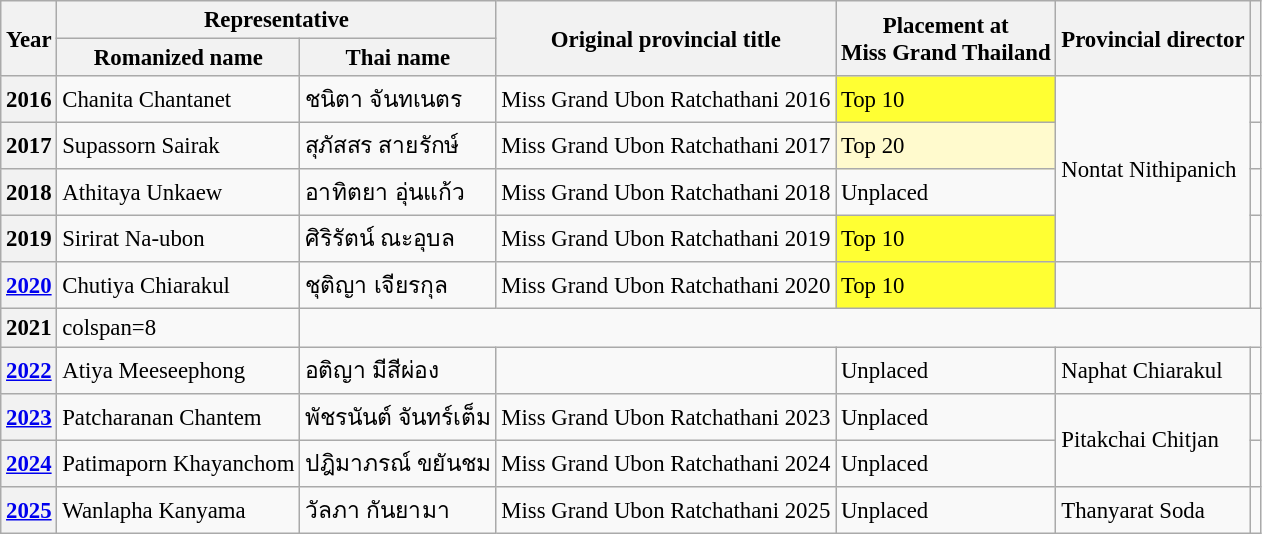<table class="wikitable defaultcenter col2left col3left col6left" style="font-size:95%;">
<tr>
<th rowspan=2>Year</th>
<th colspan=2>Representative</th>
<th rowspan=2>Original provincial title</th>
<th rowspan=2>Placement at<br>Miss Grand Thailand</th>
<th rowspan=2>Provincial director</th>
<th rowspan=2></th>
</tr>
<tr>
<th>Romanized name</th>
<th>Thai name</th>
</tr>
<tr>
<th>2016</th>
<td>Chanita Chantanet</td>
<td>ชนิตา จันทเนตร</td>
<td>Miss Grand Ubon Ratchathani 2016</td>
<td bgcolor=#FFFF33>Top 10</td>
<td rowspan=4>Nontat Nithipanich<br></td>
<td></td>
</tr>
<tr>
<th>2017</th>
<td>Supassorn Sairak</td>
<td>สุภัสสร สายรักษ์</td>
<td>Miss Grand Ubon Ratchathani 2017</td>
<td bgcolor=#FFFACD>Top 20</td>
<td></td>
</tr>
<tr>
<th>2018</th>
<td>Athitaya Unkaew</td>
<td>อาทิตยา อุ่นแก้ว</td>
<td>Miss Grand Ubon Ratchathani 2018</td>
<td>Unplaced</td>
<td></td>
</tr>
<tr>
<th>2019</th>
<td>Sirirat Na-ubon</td>
<td>ศิริรัตน์ ณะอุบล</td>
<td>Miss Grand Ubon Ratchathani 2019</td>
<td bgcolor=#FFFF33>Top 10</td>
<td></td>
</tr>
<tr>
<th><a href='#'>2020</a></th>
<td>Chutiya Chiarakul</td>
<td>ชุติญา เจียรกุล</td>
<td>Miss Grand Ubon Ratchathani 2020</td>
<td bgcolor=#FFFF33>Top 10</td>
<td></td>
<td></td>
</tr>
<tr>
<th>2021</th>
<td>colspan=8 </td>
</tr>
<tr>
<th><a href='#'>2022</a></th>
<td>Atiya Meeseephong</td>
<td>อติญา มีสีผ่อง</td>
<td></td>
<td>Unplaced</td>
<td>Naphat Chiarakul</td>
<td></td>
</tr>
<tr>
<th><a href='#'>2023</a></th>
<td>Patcharanan Chantem</td>
<td>พัชรนันต์ จันทร์เต็ม</td>
<td>Miss Grand Ubon Ratchathani 2023</td>
<td>Unplaced</td>
<td rowspan=2>Pitakchai Chitjan</td>
<td></td>
</tr>
<tr>
<th><a href='#'>2024</a></th>
<td>Patimaporn Khayanchom</td>
<td>ปฎิมาภรณ์ ขยันชม</td>
<td>Miss Grand Ubon Ratchathani 2024</td>
<td>Unplaced</td>
<td></td>
</tr>
<tr>
<th><a href='#'>2025</a></th>
<td>Wanlapha Kanyama</td>
<td>วัลภา กันยามา</td>
<td>Miss Grand Ubon Ratchathani 2025</td>
<td>Unplaced</td>
<td>Thanyarat Soda</td>
<td></td>
</tr>
</table>
